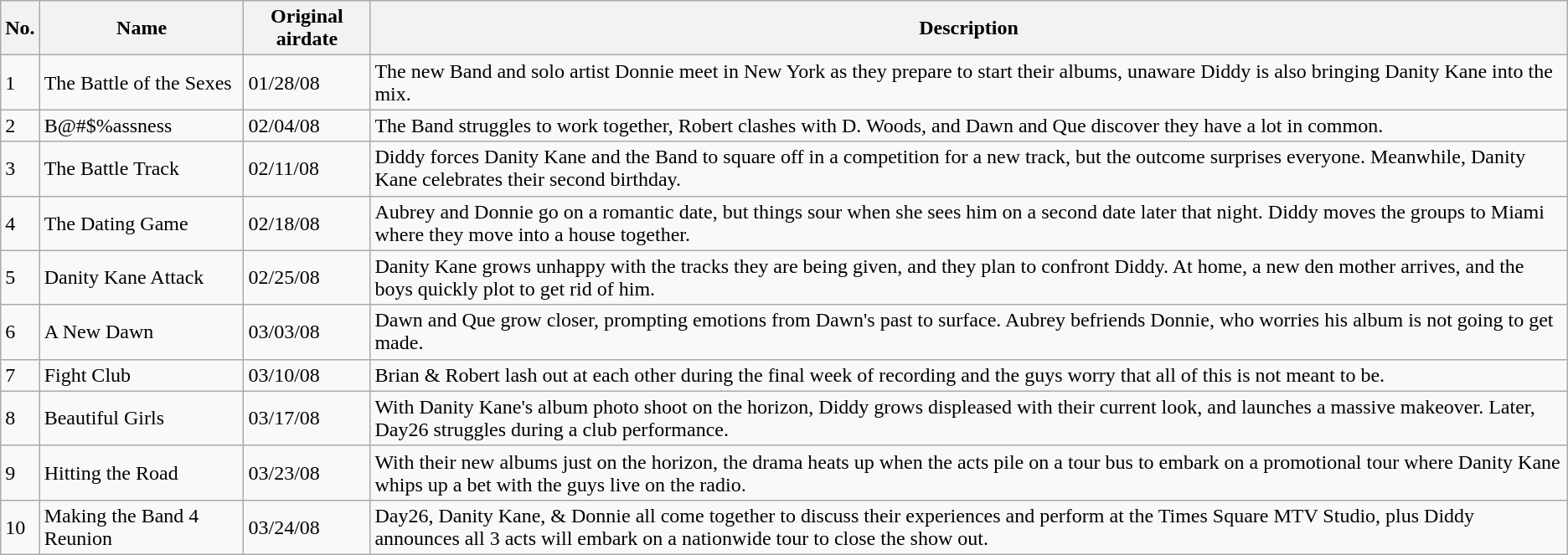<table class="wikitable">
<tr>
<th>No.</th>
<th>Name</th>
<th>Original airdate</th>
<th>Description</th>
</tr>
<tr>
<td>1</td>
<td>The Battle of the Sexes</td>
<td>01/28/08</td>
<td>The new Band and solo artist Donnie meet in New York as they prepare to start their albums, unaware Diddy is also bringing Danity Kane into the mix.</td>
</tr>
<tr>
<td>2</td>
<td>B@#$%assness</td>
<td>02/04/08</td>
<td>The Band struggles to work together, Robert clashes with D. Woods, and Dawn and Que discover they have a lot in common.</td>
</tr>
<tr>
<td>3</td>
<td>The Battle Track</td>
<td>02/11/08</td>
<td>Diddy forces Danity Kane and the Band to square off in a competition for a new track, but the outcome surprises everyone. Meanwhile, Danity Kane celebrates their second birthday.</td>
</tr>
<tr>
<td>4</td>
<td>The Dating Game</td>
<td>02/18/08</td>
<td>Aubrey and Donnie go on a romantic date, but things sour when she sees him on a second date later that night. Diddy moves the groups to Miami where they move into a house together.</td>
</tr>
<tr>
<td>5</td>
<td>Danity Kane Attack</td>
<td>02/25/08</td>
<td>Danity Kane grows unhappy with the tracks they are being given, and they plan to confront Diddy. At home, a new den mother arrives, and the boys quickly plot to get rid of him.</td>
</tr>
<tr>
<td>6</td>
<td>A New Dawn</td>
<td>03/03/08</td>
<td>Dawn and Que grow closer, prompting emotions from Dawn's past to surface. Aubrey befriends Donnie, who worries his album is not going to get made.</td>
</tr>
<tr>
<td>7</td>
<td>Fight Club</td>
<td>03/10/08</td>
<td>Brian & Robert lash out at each other during the final week of recording and the guys worry that all of this is not meant to be.</td>
</tr>
<tr>
<td>8</td>
<td>Beautiful Girls</td>
<td>03/17/08</td>
<td>With Danity Kane's album photo shoot on the horizon, Diddy grows displeased with their current look, and launches a massive makeover. Later, Day26 struggles during a club performance.</td>
</tr>
<tr>
<td>9</td>
<td>Hitting the Road</td>
<td>03/23/08</td>
<td>With their new albums just on the horizon, the drama heats up when the acts pile on a tour bus to embark on a promotional tour where Danity Kane whips up a bet with the guys live on the radio.</td>
</tr>
<tr>
<td>10</td>
<td>Making the Band 4 Reunion</td>
<td>03/24/08</td>
<td>Day26, Danity Kane, & Donnie all come together to discuss their experiences and perform at the Times Square MTV Studio, plus Diddy announces all 3 acts will embark on a nationwide tour to close the show out.</td>
</tr>
</table>
